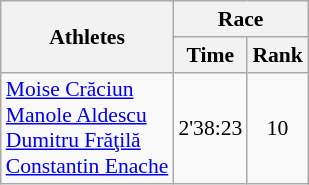<table class="wikitable" border="1" style="font-size:90%">
<tr>
<th rowspan=2>Athletes</th>
<th colspan=2>Race</th>
</tr>
<tr>
<th>Time</th>
<th>Rank</th>
</tr>
<tr>
<td><a href='#'>Moise Crăciun</a><br><a href='#'>Manole Aldescu</a><br><a href='#'>Dumitru Frăţilă</a><br><a href='#'>Constantin Enache</a></td>
<td align=center>2'38:23</td>
<td align=center>10</td>
</tr>
</table>
